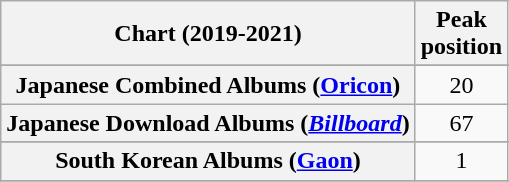<table class="wikitable sortable plainrowheaders" style="text-align:center">
<tr>
<th scope="col">Chart (2019-2021)</th>
<th scope="col">Peak<br>position</th>
</tr>
<tr>
</tr>
<tr>
</tr>
<tr>
</tr>
<tr>
</tr>
<tr>
<th scope="row">Japanese Combined Albums (<a href='#'>Oricon</a>)</th>
<td>20</td>
</tr>
<tr>
<th scope="row">Japanese Download Albums (<a href='#'><em>Billboard</em></a>)</th>
<td>67</td>
</tr>
<tr>
</tr>
<tr>
<th scope="row">South Korean Albums (<a href='#'>Gaon</a>)</th>
<td>1</td>
</tr>
<tr>
</tr>
<tr>
</tr>
<tr>
</tr>
</table>
